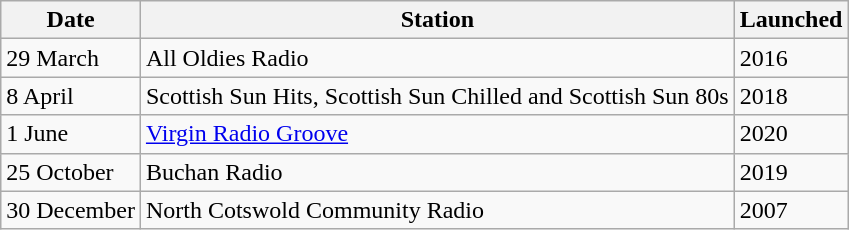<table class="wikitable">
<tr>
<th>Date</th>
<th>Station</th>
<th>Launched</th>
</tr>
<tr>
<td>29 March</td>
<td>All Oldies Radio</td>
<td>2016</td>
</tr>
<tr>
<td>8 April</td>
<td>Scottish Sun Hits, Scottish Sun Chilled and Scottish Sun 80s</td>
<td>2018</td>
</tr>
<tr>
<td>1 June</td>
<td><a href='#'>Virgin Radio Groove</a></td>
<td>2020</td>
</tr>
<tr>
<td>25 October</td>
<td>Buchan Radio</td>
<td>2019</td>
</tr>
<tr>
<td>30 December</td>
<td>North Cotswold Community Radio</td>
<td>2007</td>
</tr>
</table>
